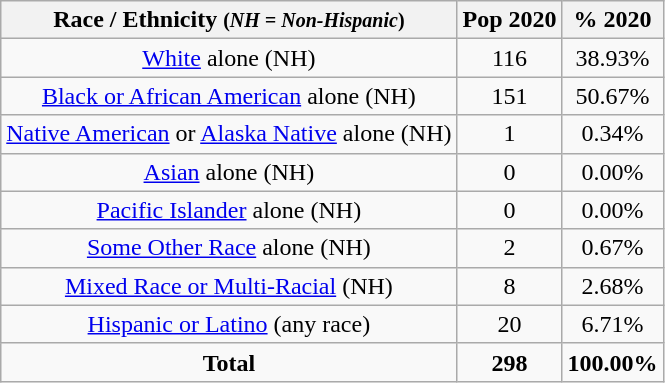<table class="wikitable" style="text-align:center;">
<tr>
<th>Race / Ethnicity <small>(<em>NH = Non-Hispanic</em>)</small></th>
<th>Pop 2020</th>
<th>% 2020</th>
</tr>
<tr>
<td><a href='#'>White</a> alone (NH)</td>
<td>116</td>
<td>38.93%</td>
</tr>
<tr>
<td><a href='#'>Black or African American</a> alone (NH)</td>
<td>151</td>
<td>50.67%</td>
</tr>
<tr>
<td><a href='#'>Native American</a> or <a href='#'>Alaska Native</a> alone (NH)</td>
<td>1</td>
<td>0.34%</td>
</tr>
<tr>
<td><a href='#'>Asian</a> alone (NH)</td>
<td>0</td>
<td>0.00%</td>
</tr>
<tr>
<td><a href='#'>Pacific Islander</a> alone (NH)</td>
<td>0</td>
<td>0.00%</td>
</tr>
<tr>
<td><a href='#'>Some Other Race</a> alone (NH)</td>
<td>2</td>
<td>0.67%</td>
</tr>
<tr>
<td><a href='#'>Mixed Race or Multi-Racial</a> (NH)</td>
<td>8</td>
<td>2.68%</td>
</tr>
<tr>
<td><a href='#'>Hispanic or Latino</a> (any race)</td>
<td>20</td>
<td>6.71%</td>
</tr>
<tr>
<td><strong>Total</strong></td>
<td><strong>298</strong></td>
<td><strong>100.00%</strong></td>
</tr>
</table>
